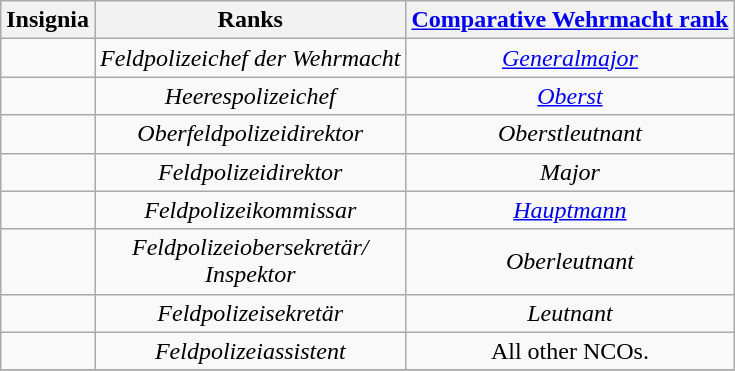<table class="wikitable">
<tr style="text-align:center;">
<th>Insignia</th>
<th>Ranks</th>
<th><a href='#'>Comparative Wehrmacht rank</a></th>
</tr>
<tr style="text-align:center;">
<td> </td>
<td><em>Feldpolizeichef der Wehrmacht</em></td>
<td><em><a href='#'>Generalmajor</a></em></td>
</tr>
<tr style="text-align:center;">
<td></td>
<td><em>Heerespolizeichef</em></td>
<td><em><a href='#'>Oberst</a></em></td>
</tr>
<tr style="text-align:center;">
<td></td>
<td><em>Oberfeldpolizeidirektor</em></td>
<td><em>Oberstleutnant </em></td>
</tr>
<tr style="text-align:center;">
<td></td>
<td><em>Feldpolizeidirektor</em></td>
<td><em>Major</em></td>
</tr>
<tr style="text-align:center;">
<td></td>
<td><em>Feldpolizeikommissar</em></td>
<td><em><a href='#'>Hauptmann</a></em></td>
</tr>
<tr style="text-align:center;">
<td></td>
<td><em>Feldpolizeiobersekretär/<br>Inspektor</em></td>
<td><em>Oberleutnant</em></td>
</tr>
<tr style="text-align:center;">
<td></td>
<td><em>Feldpolizeisekretär</em></td>
<td><em>Leutnant</em></td>
</tr>
<tr style="text-align:center;">
<td></td>
<td><em>Feldpolizeiassistent</em></td>
<td>All other NCOs.</td>
</tr>
<tr>
</tr>
</table>
